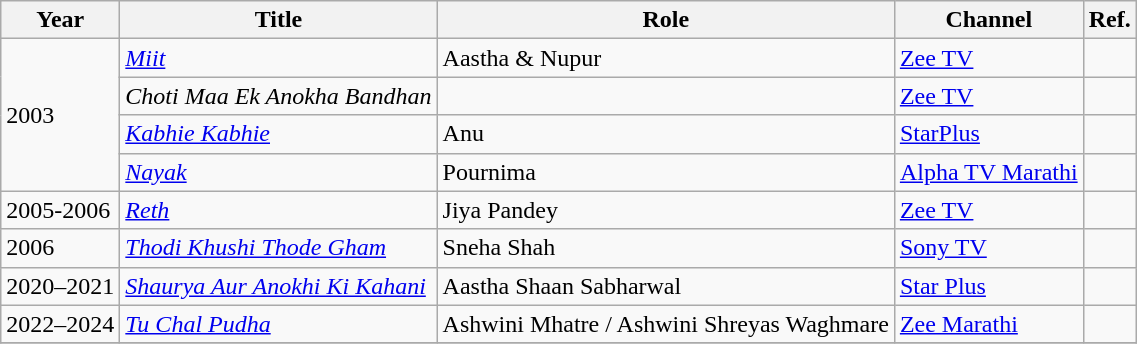<table class="wikitable">
<tr>
<th>Year</th>
<th>Title</th>
<th>Role</th>
<th>Channel</th>
<th>Ref.</th>
</tr>
<tr>
<td rowspan="4">2003</td>
<td><em><a href='#'>Miit</a></em></td>
<td>Aastha & Nupur</td>
<td><a href='#'>Zee TV</a></td>
<td></td>
</tr>
<tr>
<td><em>Choti Maa Ek Anokha Bandhan</em></td>
<td></td>
<td><a href='#'>Zee TV</a></td>
<td></td>
</tr>
<tr>
<td><em><a href='#'>Kabhie Kabhie</a></em></td>
<td>Anu</td>
<td><a href='#'>StarPlus</a></td>
<td></td>
</tr>
<tr>
<td><em><a href='#'>Nayak</a></em></td>
<td>Pournima</td>
<td><a href='#'>Alpha TV Marathi</a></td>
<td></td>
</tr>
<tr>
<td>2005-2006</td>
<td><em><a href='#'>Reth</a></em></td>
<td>Jiya Pandey</td>
<td><a href='#'>Zee TV</a></td>
<td></td>
</tr>
<tr>
<td>2006</td>
<td><em><a href='#'>Thodi Khushi Thode Gham</a></em></td>
<td>Sneha Shah</td>
<td><a href='#'>Sony TV</a></td>
<td></td>
</tr>
<tr>
<td>2020–2021</td>
<td><em><a href='#'>Shaurya Aur Anokhi Ki Kahani</a></em></td>
<td>Aastha Shaan Sabharwal</td>
<td><a href='#'>Star Plus</a></td>
<td></td>
</tr>
<tr>
<td>2022–2024</td>
<td><em><a href='#'>Tu Chal Pudha</a></em></td>
<td>Ashwini Mhatre / Ashwini Shreyas Waghmare</td>
<td><a href='#'>Zee Marathi</a></td>
<td></td>
</tr>
<tr>
</tr>
</table>
